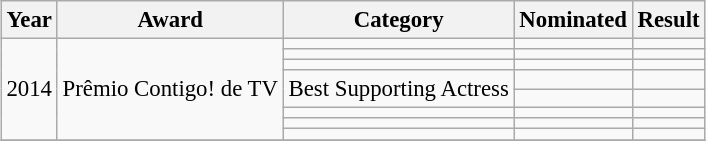<table class="wikitable" style="margin:1em auto; font-size: 95%;">
<tr>
<th>Year</th>
<th>Award</th>
<th>Category</th>
<th>Nominated</th>
<th>Result</th>
</tr>
<tr>
<td rowspan="8">2014</td>
<td rowspan="8" style="text-align:center;">Prêmio Contigo! de TV</td>
<td></td>
<td></td>
<td></td>
</tr>
<tr>
<td></td>
<td></td>
<td></td>
</tr>
<tr>
<td></td>
<td></td>
<td></td>
</tr>
<tr>
<td rowspan="2" style="text-align:center;">Best Supporting Actress</td>
<td></td>
<td></td>
</tr>
<tr>
<td></td>
<td></td>
</tr>
<tr>
<td></td>
<td></td>
<td></td>
</tr>
<tr>
<td></td>
<td></td>
<td></td>
</tr>
<tr>
<td></td>
<td></td>
<td></td>
</tr>
<tr>
</tr>
</table>
